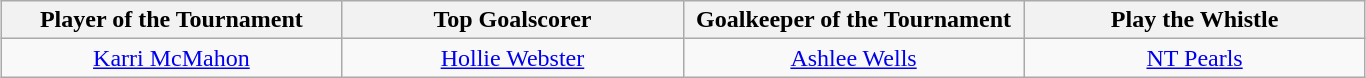<table class=wikitable style="text-align:center; margin:auto">
<tr>
<th style="width: 220px;">Player of the Tournament</th>
<th style="width: 220px;">Top Goalscorer</th>
<th style="width: 220px;">Goalkeeper of the Tournament</th>
<th style="width: 220px;">Play the Whistle</th>
</tr>
<tr>
<td> <a href='#'>Karri McMahon</a></td>
<td> <a href='#'>Hollie Webster</a></td>
<td> <a href='#'>Ashlee Wells</a></td>
<td> <a href='#'>NT Pearls</a></td>
</tr>
</table>
